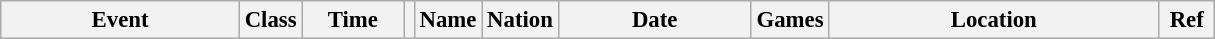<table class="wikitable" style="font-size: 95%;">
<tr>
<th style="width:10em">Event</th>
<th>Class</th>
<th style="width:4em">Time</th>
<th class="unsortable"></th>
<th>Name</th>
<th>Nation</th>
<th style="width:8em">Date</th>
<th>Games</th>
<th style="width:14em">Location</th>
<th style="width:2em">Ref<br>

</th>
</tr>
</table>
